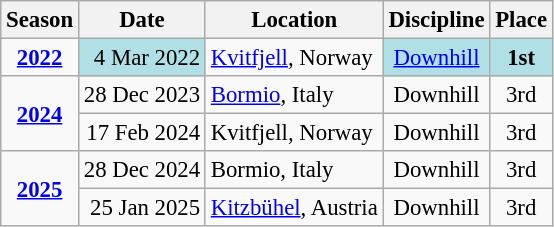<table class="wikitable" style="text-align:center; font-size:95%;">
<tr>
<th>Season</th>
<th>Date</th>
<th>Location</th>
<th>Discipline</th>
<th>Place</th>
</tr>
<tr>
<td><strong><a href='#'>2022</a></strong></td>
<td align=right bgcolor="#BOEOE6">4 Mar 2022</td>
<td align=left> <a href='#'>Kvitfjell</a>, Norway</td>
<td bgcolor="#BOEOE6"><a href='#'>Downhill</a></td>
<td bgcolor="#BOEOE6"><strong>1st</strong></td>
</tr>
<tr>
<td rowspan=2><strong><a href='#'>2024</a></strong></td>
<td align=right>28 Dec 2023</td>
<td style=text-align:left> <a href='#'>Bormio</a>, Italy</td>
<td>Downhill</td>
<td>3rd</td>
</tr>
<tr>
<td align=right>17 Feb 2024</td>
<td style=text-align:left> Kvitfjell, Norway</td>
<td>Downhill</td>
<td>3rd</td>
</tr>
<tr>
<td rowspan=2><strong><a href='#'>2025</a></strong></td>
<td align=right>28 Dec 2024</td>
<td style=text-align:left> Bormio, Italy</td>
<td>Downhill</td>
<td>3rd</td>
</tr>
<tr>
<td align=right>25 Jan 2025</td>
<td align=left> <a href='#'>Kitzbühel</a>, Austria</td>
<td>Downhill</td>
<td>3rd</td>
</tr>
</table>
